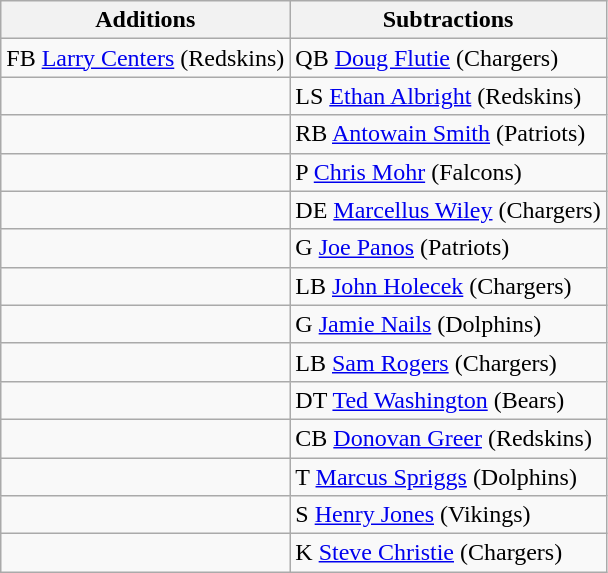<table class="wikitable">
<tr>
<th>Additions</th>
<th>Subtractions</th>
</tr>
<tr>
<td>FB <a href='#'>Larry Centers</a> (Redskins)</td>
<td>QB <a href='#'>Doug Flutie</a> (Chargers)</td>
</tr>
<tr>
<td></td>
<td>LS <a href='#'>Ethan Albright</a> (Redskins)</td>
</tr>
<tr>
<td></td>
<td>RB <a href='#'>Antowain Smith</a> (Patriots)</td>
</tr>
<tr>
<td></td>
<td>P <a href='#'>Chris Mohr</a> (Falcons)</td>
</tr>
<tr>
<td></td>
<td>DE <a href='#'>Marcellus Wiley</a> (Chargers)</td>
</tr>
<tr>
<td></td>
<td>G <a href='#'>Joe Panos</a> (Patriots)</td>
</tr>
<tr>
<td></td>
<td>LB <a href='#'>John Holecek</a> (Chargers)</td>
</tr>
<tr>
<td></td>
<td>G <a href='#'>Jamie Nails</a> (Dolphins)</td>
</tr>
<tr>
<td></td>
<td>LB <a href='#'>Sam Rogers</a> (Chargers)</td>
</tr>
<tr>
<td></td>
<td>DT <a href='#'>Ted Washington</a> (Bears)</td>
</tr>
<tr>
<td></td>
<td>CB <a href='#'>Donovan Greer</a> (Redskins)</td>
</tr>
<tr>
<td></td>
<td>T <a href='#'>Marcus Spriggs</a> (Dolphins)</td>
</tr>
<tr>
<td></td>
<td>S <a href='#'>Henry Jones</a> (Vikings)</td>
</tr>
<tr>
<td></td>
<td>K <a href='#'>Steve Christie</a> (Chargers)</td>
</tr>
</table>
